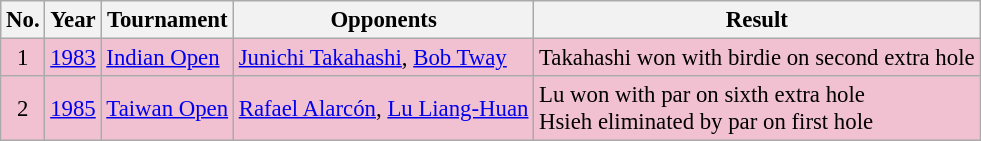<table class="wikitable" style="font-size:95%;">
<tr>
<th>No.</th>
<th>Year</th>
<th>Tournament</th>
<th>Opponents</th>
<th>Result</th>
</tr>
<tr style="background:#F2C1D1;">
<td align=center>1</td>
<td><a href='#'>1983</a></td>
<td><a href='#'>Indian Open</a></td>
<td> <a href='#'>Junichi Takahashi</a>,  <a href='#'>Bob Tway</a></td>
<td>Takahashi won with birdie on second extra hole</td>
</tr>
<tr style="background:#F2C1D1;">
<td align=center>2</td>
<td><a href='#'>1985</a></td>
<td><a href='#'>Taiwan Open</a></td>
<td> <a href='#'>Rafael Alarcón</a>,  <a href='#'>Lu Liang-Huan</a></td>
<td>Lu won with par on sixth extra hole<br>Hsieh eliminated by par on first hole</td>
</tr>
</table>
